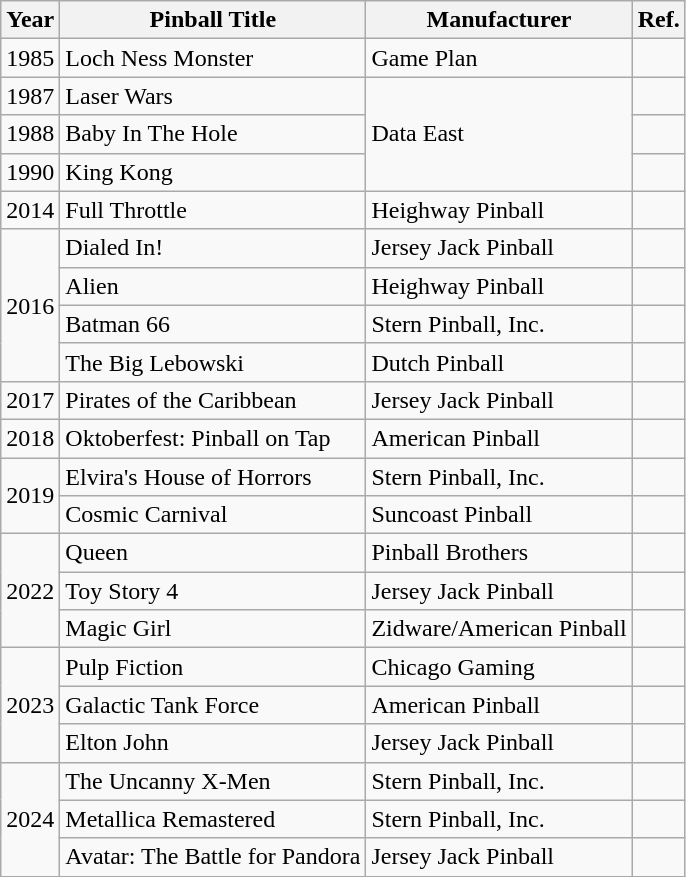<table class="wikitable">
<tr>
<th>Year</th>
<th>Pinball Title</th>
<th>Manufacturer</th>
<th>Ref.</th>
</tr>
<tr>
<td>1985</td>
<td>Loch Ness Monster</td>
<td>Game Plan</td>
<td></td>
</tr>
<tr>
<td>1987</td>
<td>Laser Wars</td>
<td rowspan=3>Data East</td>
<td></td>
</tr>
<tr>
<td>1988</td>
<td>Baby In The Hole</td>
<td></td>
</tr>
<tr>
<td>1990</td>
<td>King Kong</td>
<td></td>
</tr>
<tr>
<td>2014</td>
<td>Full Throttle</td>
<td>Heighway Pinball</td>
<td></td>
</tr>
<tr>
<td rowspan=4>2016</td>
<td>Dialed In!</td>
<td>Jersey Jack Pinball</td>
<td></td>
</tr>
<tr>
<td>Alien</td>
<td>Heighway Pinball</td>
<td></td>
</tr>
<tr>
<td>Batman 66</td>
<td>Stern Pinball, Inc.</td>
<td></td>
</tr>
<tr>
<td>The Big Lebowski</td>
<td>Dutch Pinball</td>
<td></td>
</tr>
<tr>
<td>2017</td>
<td>Pirates of the Caribbean</td>
<td>Jersey Jack Pinball</td>
<td></td>
</tr>
<tr>
<td>2018</td>
<td>Oktoberfest: Pinball on Tap</td>
<td>American Pinball</td>
<td></td>
</tr>
<tr>
<td rowspan=2>2019</td>
<td>Elvira's House of Horrors</td>
<td>Stern Pinball, Inc.</td>
<td></td>
</tr>
<tr>
<td>Cosmic Carnival</td>
<td>Suncoast Pinball</td>
<td></td>
</tr>
<tr>
<td rowspan=3>2022</td>
<td>Queen</td>
<td>Pinball Brothers</td>
<td></td>
</tr>
<tr>
<td>Toy Story 4</td>
<td>Jersey Jack Pinball</td>
<td></td>
</tr>
<tr>
<td>Magic Girl</td>
<td>Zidware/American Pinball</td>
<td></td>
</tr>
<tr>
<td rowspan=3>2023</td>
<td>Pulp Fiction</td>
<td>Chicago Gaming</td>
<td></td>
</tr>
<tr>
<td>Galactic Tank Force</td>
<td>American Pinball</td>
<td></td>
</tr>
<tr>
<td>Elton John</td>
<td>Jersey Jack Pinball</td>
<td></td>
</tr>
<tr>
<td rowspan="3">2024</td>
<td>The Uncanny X-Men</td>
<td>Stern Pinball, Inc.</td>
<td></td>
</tr>
<tr>
<td>Metallica Remastered</td>
<td>Stern Pinball, Inc.</td>
<td></td>
</tr>
<tr>
<td>Avatar: The Battle for Pandora</td>
<td>Jersey Jack Pinball</td>
<td></td>
</tr>
</table>
